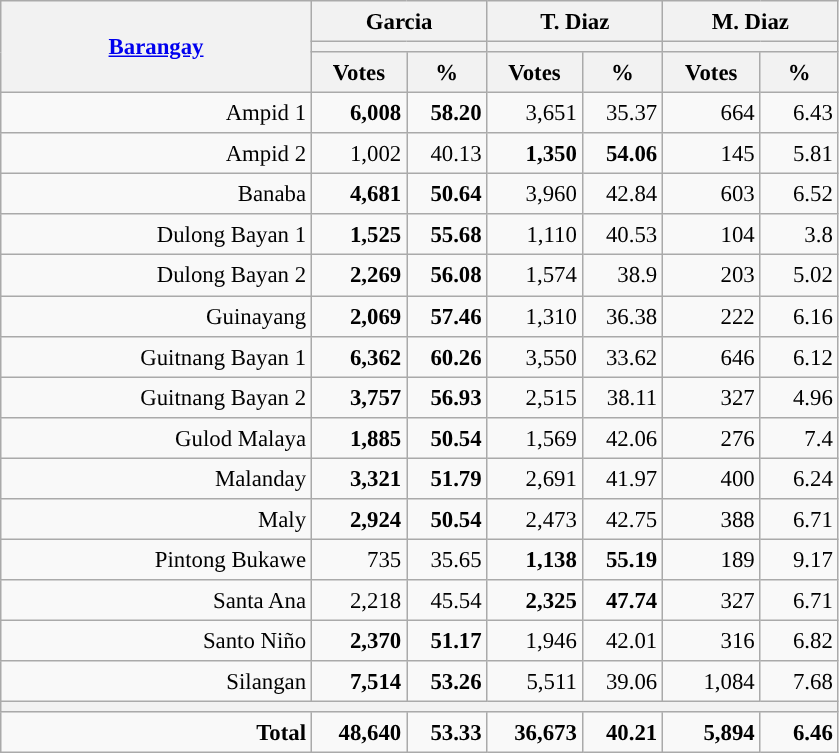<table class="wikitable collapsed collapsible" style="text-align:right; font-size:95%; line-height:20px;">
<tr>
<th rowspan="3" width="200"><a href='#'>Barangay</a></th>
<th colspan="2" width="110">Garcia</th>
<th colspan="2" width="110">T. Diaz</th>
<th colspan="2" width="110">M. Diaz</th>
</tr>
<tr>
<th colspan="2" style="background:"></th>
<th colspan="2" style="background:"></th>
<th colspan="2" style="background:"></th>
</tr>
<tr>
<th>Votes</th>
<th>%</th>
<th>Votes</th>
<th>%</th>
<th>Votes</th>
<th>%</th>
</tr>
<tr>
<td>Ampid 1</td>
<td style="background-color:#"><strong>6,008</strong></td>
<td style="background-color:#"><strong>58.20</strong></td>
<td>3,651</td>
<td>35.37</td>
<td>664</td>
<td>6.43</td>
</tr>
<tr>
<td>Ampid 2</td>
<td>1,002</td>
<td>40.13</td>
<td style="background-color:#"><strong>1,350</strong></td>
<td style="background-color:#"><strong>54.06</strong></td>
<td>145</td>
<td>5.81</td>
</tr>
<tr>
<td>Banaba</td>
<td style="background-color:#"><strong>4,681</strong></td>
<td style="background-color:#"><strong>50.64</strong></td>
<td>3,960</td>
<td>42.84</td>
<td>603</td>
<td>6.52</td>
</tr>
<tr>
<td>Dulong Bayan 1</td>
<td style="background-color:#"><strong>1,525</strong></td>
<td style="background-color:#"><strong>55.68</strong></td>
<td>1,110</td>
<td>40.53</td>
<td>104</td>
<td>3.8</td>
</tr>
<tr>
<td>Dulong Bayan 2</td>
<td style="background-color:#"><strong>2,269</strong></td>
<td style="background-color:#"><strong>56.08</strong></td>
<td>1,574</td>
<td>38.9</td>
<td>203</td>
<td>5.02</td>
</tr>
<tr>
<td>Guinayang</td>
<td style="background-color:#"><strong>2,069</strong></td>
<td style="background-color:#"><strong>57.46</strong></td>
<td>1,310</td>
<td>36.38</td>
<td>222</td>
<td>6.16</td>
</tr>
<tr>
<td>Guitnang Bayan 1</td>
<td style="background-color:#"><strong>6,362</strong></td>
<td style="background-color:#"><strong>60.26</strong></td>
<td>3,550</td>
<td>33.62</td>
<td>646</td>
<td>6.12</td>
</tr>
<tr>
<td>Guitnang Bayan 2</td>
<td style="background-color:#"><strong>3,757</strong></td>
<td style="background-color:#"><strong>56.93</strong></td>
<td>2,515</td>
<td>38.11</td>
<td>327</td>
<td>4.96</td>
</tr>
<tr>
<td>Gulod Malaya</td>
<td style="background-color:#"><strong>1,885</strong></td>
<td style="background-color:#"><strong>50.54</strong></td>
<td>1,569</td>
<td>42.06</td>
<td>276</td>
<td>7.4</td>
</tr>
<tr>
<td>Malanday</td>
<td style="background-color:#"><strong>3,321</strong></td>
<td style="background-color:#"><strong>51.79</strong></td>
<td>2,691</td>
<td>41.97</td>
<td>400</td>
<td>6.24</td>
</tr>
<tr>
<td>Maly</td>
<td style="background-color:#"><strong>2,924</strong></td>
<td style="background-color:#"><strong>50.54</strong></td>
<td>2,473</td>
<td>42.75</td>
<td>388</td>
<td>6.71</td>
</tr>
<tr>
<td>Pintong Bukawe</td>
<td>735</td>
<td>35.65</td>
<td style="background-color:#"><strong>1,138</strong></td>
<td style="background-color:#"><strong>55.19</strong></td>
<td>189</td>
<td>9.17</td>
</tr>
<tr>
<td>Santa Ana</td>
<td>2,218</td>
<td>45.54</td>
<td style="background-color:#"><strong>2,325</strong></td>
<td style="background-color:#"><strong>47.74</strong></td>
<td>327</td>
<td>6.71</td>
</tr>
<tr>
<td>Santo Niño</td>
<td style="background-color:#"><strong>2,370</strong></td>
<td style="background-color:#"><strong>51.17</strong></td>
<td>1,946</td>
<td>42.01</td>
<td>316</td>
<td>6.82</td>
</tr>
<tr>
<td>Silangan</td>
<td style="background-color:#"><strong>7,514</strong></td>
<td style="background-color:#"><strong>53.26</strong></td>
<td>5,511</td>
<td>39.06</td>
<td>1,084</td>
<td>7.68</td>
</tr>
<tr>
<th colspan="7"></th>
</tr>
<tr>
<td><strong>Total</strong></td>
<td style="background-color:#"><strong>48,640</strong></td>
<td style="background-color:#"><strong>53.33</strong></td>
<td><strong>36,673</strong></td>
<td><strong>40.21</strong></td>
<td><strong>5,894</strong></td>
<td><strong>6.46</strong></td>
</tr>
</table>
